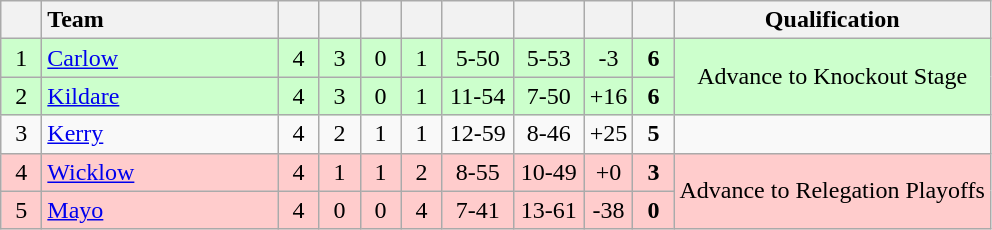<table class="wikitable" style="text-align:center">
<tr>
<th width=20></th>
<th width=150 style="text-align:left;">Team</th>
<th width=20></th>
<th width=20></th>
<th width=20></th>
<th width=20></th>
<th width=40></th>
<th width=40></th>
<th width=20></th>
<th width=20></th>
<th>Qualification</th>
</tr>
<tr style="background:#ccffcc">
<td>1</td>
<td style="text-align:left"> <a href='#'>Carlow</a></td>
<td>4</td>
<td>3</td>
<td>0</td>
<td>1</td>
<td>5-50</td>
<td>5-53</td>
<td>-3</td>
<td><strong>6</strong></td>
<td rowspan="2">Advance to Knockout Stage</td>
</tr>
<tr style="background:#ccffcc">
<td>2</td>
<td style="text-align:left"> <a href='#'>Kildare</a></td>
<td>4</td>
<td>3</td>
<td>0</td>
<td>1</td>
<td>11-54</td>
<td>7-50</td>
<td>+16</td>
<td><strong>6</strong></td>
</tr>
<tr>
<td>3</td>
<td style="text-align:left"> <a href='#'>Kerry</a></td>
<td>4</td>
<td>2</td>
<td>1</td>
<td>1</td>
<td>12-59</td>
<td>8-46</td>
<td>+25</td>
<td><strong>5</strong></td>
<td></td>
</tr>
<tr style="background:#ffcccc">
<td>4</td>
<td style="text-align:left"> <a href='#'>Wicklow</a></td>
<td>4</td>
<td>1</td>
<td>1</td>
<td>2</td>
<td>8-55</td>
<td>10-49</td>
<td>+0</td>
<td><strong>3</strong></td>
<td rowspan="2">Advance to Relegation Playoffs</td>
</tr>
<tr style="background:#ffcccc">
<td>5</td>
<td style="text-align:left"> <a href='#'>Mayo</a></td>
<td>4</td>
<td>0</td>
<td>0</td>
<td>4</td>
<td>7-41</td>
<td>13-61</td>
<td>-38</td>
<td><strong>0</strong></td>
</tr>
</table>
